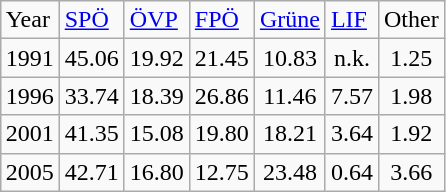<table class="wikitable sortable" align=center style="margin-left:0.6em;">
<tr class="hintergrundfarbe8">
<td>Year</td>
<td><a href='#'>SPÖ</a></td>
<td><a href='#'>ÖVP</a></td>
<td><a href='#'>FPÖ</a></td>
<td><a href='#'>Grüne</a></td>
<td><a href='#'>LIF</a></td>
<td>Other</td>
</tr>
<tr>
<td align="center">1991</td>
<td align="center">45.06</td>
<td align="center">19.92</td>
<td align="center">21.45</td>
<td align="center">10.83</td>
<td align="center">n.k.</td>
<td align="center">1.25</td>
</tr>
<tr>
<td align="center">1996</td>
<td align="center">33.74</td>
<td align="center">18.39</td>
<td align="center">26.86</td>
<td align="center">11.46</td>
<td align="center">7.57</td>
<td align="center">1.98</td>
</tr>
<tr>
<td align="center">2001</td>
<td align="center">41.35</td>
<td align="center">15.08</td>
<td align="center">19.80</td>
<td align="center">18.21</td>
<td align="center">3.64</td>
<td align="center">1.92</td>
</tr>
<tr>
<td align="center">2005</td>
<td align="center">42.71</td>
<td align="center">16.80</td>
<td align="center">12.75</td>
<td align="center">23.48</td>
<td align="center">0.64</td>
<td align="center">3.66</td>
</tr>
</table>
